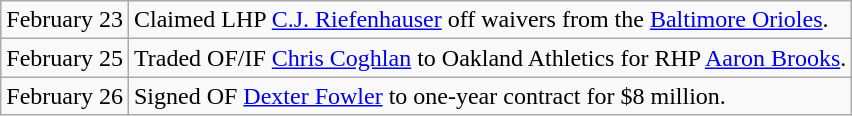<table class="wikitable">
<tr>
<td>February 23</td>
<td>Claimed LHP <a href='#'>C.J. Riefenhauser</a> off waivers from the <a href='#'>Baltimore Orioles</a>.</td>
</tr>
<tr>
<td>February 25</td>
<td>Traded OF/IF <a href='#'>Chris Coghlan</a> to Oakland Athletics for RHP <a href='#'>Aaron Brooks</a>.</td>
</tr>
<tr>
<td>February 26</td>
<td>Signed OF <a href='#'>Dexter Fowler</a> to one-year contract for $8 million.</td>
</tr>
</table>
